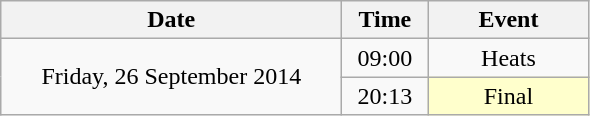<table class = "wikitable" style="text-align:center;">
<tr>
<th width=220>Date</th>
<th width=50>Time</th>
<th width=100>Event</th>
</tr>
<tr>
<td rowspan=2>Friday, 26 September 2014</td>
<td>09:00</td>
<td>Heats</td>
</tr>
<tr>
<td>20:13</td>
<td bgcolor=ffffcc>Final</td>
</tr>
</table>
